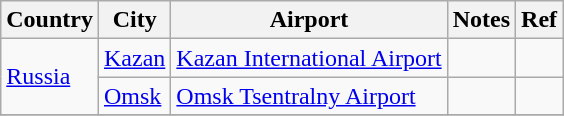<table class="wikitable sortable">
<tr>
<th>Country</th>
<th>City</th>
<th>Airport</th>
<th>Notes</th>
<th>Ref</th>
</tr>
<tr>
<td rowspan="2"><a href='#'>Russia</a></td>
<td><a href='#'>Kazan</a></td>
<td><a href='#'>Kazan International Airport</a></td>
<td></td>
<td align=center></td>
</tr>
<tr>
<td><a href='#'>Omsk</a></td>
<td><a href='#'>Omsk Tsentralny Airport</a></td>
<td></td>
<td align=center></td>
</tr>
<tr>
</tr>
</table>
